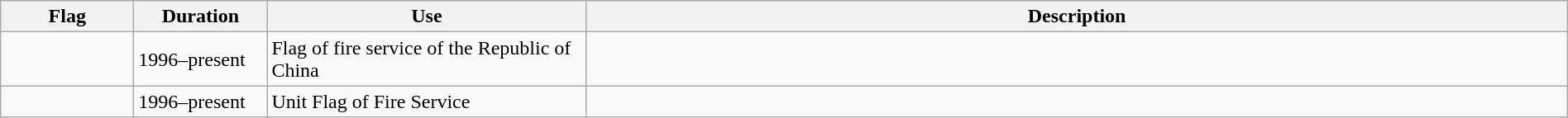<table class="wikitable" width="100%">
<tr>
<th style="width:100px;">Flag</th>
<th style="width:100px;">Duration</th>
<th style="width:250px;">Use</th>
<th style="min-width:250px">Description</th>
</tr>
<tr>
<td></td>
<td>1996–present</td>
<td>Flag of fire service of the Republic of China</td>
<td></td>
</tr>
<tr>
<td></td>
<td>1996–present</td>
<td>Unit Flag of Fire Service</td>
<td></td>
</tr>
</table>
